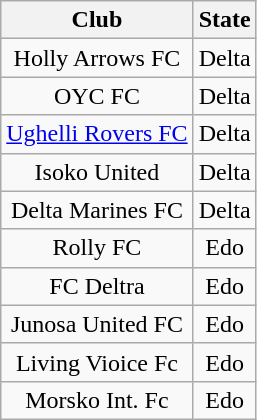<table class="wikitable" style="text-align: center">
<tr>
<th>Club</th>
<th>State</th>
</tr>
<tr>
<td>Holly Arrows FC</td>
<td>Delta</td>
</tr>
<tr>
<td>OYC FC</td>
<td>Delta</td>
</tr>
<tr>
<td><a href='#'>Ughelli Rovers FC</a></td>
<td>Delta</td>
</tr>
<tr>
<td>Isoko United</td>
<td>Delta</td>
</tr>
<tr>
<td>Delta Marines FC</td>
<td>Delta</td>
</tr>
<tr>
<td>Rolly FC</td>
<td>Edo</td>
</tr>
<tr>
<td>FC Deltra</td>
<td>Edo</td>
</tr>
<tr>
<td>Junosa United FC</td>
<td>Edo</td>
</tr>
<tr>
<td>Living Vioice Fc</td>
<td>Edo</td>
</tr>
<tr>
<td>Morsko Int. Fc</td>
<td>Edo</td>
</tr>
</table>
